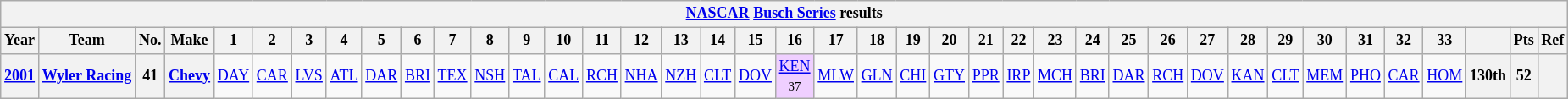<table class="wikitable" style="text-align:center; font-size:75%">
<tr>
<th colspan=42><a href='#'>NASCAR</a> <a href='#'>Busch Series</a> results</th>
</tr>
<tr>
<th>Year</th>
<th>Team</th>
<th>No.</th>
<th>Make</th>
<th>1</th>
<th>2</th>
<th>3</th>
<th>4</th>
<th>5</th>
<th>6</th>
<th>7</th>
<th>8</th>
<th>9</th>
<th>10</th>
<th>11</th>
<th>12</th>
<th>13</th>
<th>14</th>
<th>15</th>
<th>16</th>
<th>17</th>
<th>18</th>
<th>19</th>
<th>20</th>
<th>21</th>
<th>22</th>
<th>23</th>
<th>24</th>
<th>25</th>
<th>26</th>
<th>27</th>
<th>28</th>
<th>29</th>
<th>30</th>
<th>31</th>
<th>32</th>
<th>33</th>
<th></th>
<th>Pts</th>
<th>Ref</th>
</tr>
<tr>
<th><a href='#'>2001</a></th>
<th><a href='#'>Wyler Racing</a></th>
<th>41</th>
<th><a href='#'>Chevy</a></th>
<td><a href='#'>DAY</a></td>
<td><a href='#'>CAR</a></td>
<td><a href='#'>LVS</a></td>
<td><a href='#'>ATL</a></td>
<td><a href='#'>DAR</a></td>
<td><a href='#'>BRI</a></td>
<td><a href='#'>TEX</a></td>
<td><a href='#'>NSH</a></td>
<td><a href='#'>TAL</a></td>
<td><a href='#'>CAL</a></td>
<td><a href='#'>RCH</a></td>
<td><a href='#'>NHA</a></td>
<td><a href='#'>NZH</a></td>
<td><a href='#'>CLT</a></td>
<td><a href='#'>DOV</a></td>
<td style="background:#EFCFFF;"><a href='#'>KEN</a><br><small>37</small></td>
<td><a href='#'>MLW</a></td>
<td><a href='#'>GLN</a></td>
<td><a href='#'>CHI</a></td>
<td><a href='#'>GTY</a></td>
<td><a href='#'>PPR</a></td>
<td><a href='#'>IRP</a></td>
<td><a href='#'>MCH</a></td>
<td><a href='#'>BRI</a></td>
<td><a href='#'>DAR</a></td>
<td><a href='#'>RCH</a></td>
<td><a href='#'>DOV</a></td>
<td><a href='#'>KAN</a></td>
<td><a href='#'>CLT</a></td>
<td><a href='#'>MEM</a></td>
<td><a href='#'>PHO</a></td>
<td><a href='#'>CAR</a></td>
<td><a href='#'>HOM</a></td>
<th>130th</th>
<th>52</th>
<th></th>
</tr>
</table>
